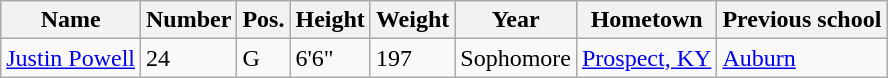<table class="wikitable sortable" border="1">
<tr>
<th>Name</th>
<th>Number</th>
<th>Pos.</th>
<th>Height</th>
<th>Weight</th>
<th>Year</th>
<th>Hometown</th>
<th class="unsortable">Previous school</th>
</tr>
<tr>
<td><a href='#'>Justin Powell</a></td>
<td>24</td>
<td>G</td>
<td>6'6"</td>
<td>197</td>
<td>Sophomore</td>
<td><a href='#'>Prospect, KY</a></td>
<td><a href='#'>Auburn</a></td>
</tr>
</table>
